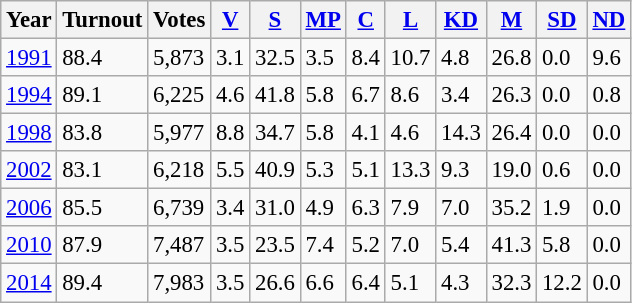<table class="wikitable sortable" style="font-size: 95%;">
<tr>
<th>Year</th>
<th>Turnout</th>
<th>Votes</th>
<th><a href='#'>V</a></th>
<th><a href='#'>S</a></th>
<th><a href='#'>MP</a></th>
<th><a href='#'>C</a></th>
<th><a href='#'>L</a></th>
<th><a href='#'>KD</a></th>
<th><a href='#'>M</a></th>
<th><a href='#'>SD</a></th>
<th><a href='#'>ND</a></th>
</tr>
<tr>
<td><a href='#'>1991</a></td>
<td>88.4</td>
<td>5,873</td>
<td>3.1</td>
<td>32.5</td>
<td>3.5</td>
<td>8.4</td>
<td>10.7</td>
<td>4.8</td>
<td>26.8</td>
<td>0.0</td>
<td>9.6</td>
</tr>
<tr>
<td><a href='#'>1994</a></td>
<td>89.1</td>
<td>6,225</td>
<td>4.6</td>
<td>41.8</td>
<td>5.8</td>
<td>6.7</td>
<td>8.6</td>
<td>3.4</td>
<td>26.3</td>
<td>0.0</td>
<td>0.8</td>
</tr>
<tr>
<td><a href='#'>1998</a></td>
<td>83.8</td>
<td>5,977</td>
<td>8.8</td>
<td>34.7</td>
<td>5.8</td>
<td>4.1</td>
<td>4.6</td>
<td>14.3</td>
<td>26.4</td>
<td>0.0</td>
<td>0.0</td>
</tr>
<tr>
<td><a href='#'>2002</a></td>
<td>83.1</td>
<td>6,218</td>
<td>5.5</td>
<td>40.9</td>
<td>5.3</td>
<td>5.1</td>
<td>13.3</td>
<td>9.3</td>
<td>19.0</td>
<td>0.6</td>
<td>0.0</td>
</tr>
<tr>
<td><a href='#'>2006</a></td>
<td>85.5</td>
<td>6,739</td>
<td>3.4</td>
<td>31.0</td>
<td>4.9</td>
<td>6.3</td>
<td>7.9</td>
<td>7.0</td>
<td>35.2</td>
<td>1.9</td>
<td>0.0</td>
</tr>
<tr>
<td><a href='#'>2010</a></td>
<td>87.9</td>
<td>7,487</td>
<td>3.5</td>
<td>23.5</td>
<td>7.4</td>
<td>5.2</td>
<td>7.0</td>
<td>5.4</td>
<td>41.3</td>
<td>5.8</td>
<td>0.0</td>
</tr>
<tr>
<td><a href='#'>2014</a></td>
<td>89.4</td>
<td>7,983</td>
<td>3.5</td>
<td>26.6</td>
<td>6.6</td>
<td>6.4</td>
<td>5.1</td>
<td>4.3</td>
<td>32.3</td>
<td>12.2</td>
<td>0.0</td>
</tr>
</table>
